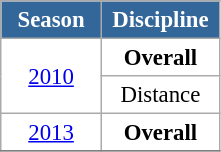<table class="wikitable" style="font-size:95%; text-align:center; border:grey solid 1px; border-collapse:collapse; background:#ffffff;">
<tr>
<th style="background-color:#369; color:white; width:60px;"> Season </th>
<th style="background-color:#369; color:white; width:40px;"> Discipline </th>
</tr>
<tr>
<td rowspan="2"><a href='#'>2010</a></td>
<td><strong>Overall</strong></td>
</tr>
<tr>
<td>Distance</td>
</tr>
<tr>
<td><a href='#'>2013</a></td>
<td><strong>Overall</strong></td>
</tr>
<tr>
</tr>
</table>
